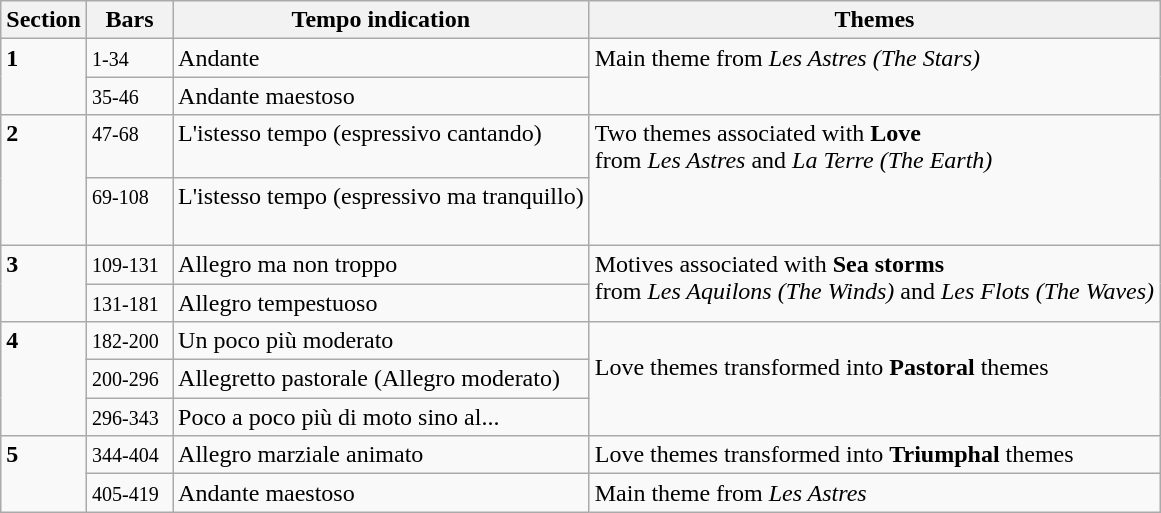<table class="wikitable">
<tr>
<th>Section</th>
<th style="width: 50px">Bars</th>
<th>Tempo indication</th>
<th>Themes</th>
</tr>
<tr valign="top">
<td rowspan="2"><strong>1</strong></td>
<td><small>1-34</small></td>
<td>Andante</td>
<td rowspan="2">Main theme from <em>Les Astres (The Stars)</em></td>
</tr>
<tr>
<td><small>35-46</small></td>
<td>Andante maestoso</td>
</tr>
<tr style="height:42px", valign="top">
<td rowspan="2"><strong>2</strong></td>
<td><small>47-68</small></td>
<td>L'istesso tempo (espressivo cantando)</td>
<td rowspan="2">Two themes associated with <strong>Love</strong><br>from <em>Les Astres</em> and <em>La Terre (The Earth)</em></td>
</tr>
<tr style="height:45px", valign="top">
<td><small>69-108</small></td>
<td>L'istesso tempo (espressivo ma tranquillo)</td>
</tr>
<tr valign="top">
<td rowspan="2"><strong>3</strong></td>
<td><small>109-131</small></td>
<td>Allegro ma non troppo</td>
<td rowspan="2">Motives associated with <strong>Sea storms</strong> <br>from <em>Les Aquilons (The Winds)</em> and <em>Les Flots (The Waves)</em></td>
</tr>
<tr valign="top">
<td><small>131-181</small></td>
<td>Allegro tempestuoso</td>
</tr>
<tr valign="top">
<td rowspan="3"><strong>4</strong></td>
<td><small>182-200</small></td>
<td>Un poco più moderato</td>
<td rowspan="3"><br>Love themes transformed into <strong>Pastoral</strong> themes</td>
</tr>
<tr valign="top">
<td><small>200-296</small></td>
<td>Allegretto pastorale (Allegro moderato)</td>
</tr>
<tr valign="top">
<td><small>296-343</small></td>
<td>Poco a poco più di moto sino al...</td>
</tr>
<tr valign="top">
<td rowspan="2"><strong>5</strong></td>
<td><small>344-404</small></td>
<td>Allegro marziale animato</td>
<td>Love themes transformed into <strong>Triumphal</strong> themes</td>
</tr>
<tr valign="top">
<td><small>405-419</small></td>
<td>Andante maestoso</td>
<td>Main theme from <em>Les Astres</em></td>
</tr>
</table>
